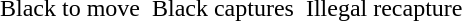<table border="0" cellspacing="0" cellpadding="0">
<tr valign="top">
<td><br></td>
<td>  </td>
<td><br></td>
<td>  </td>
<td><br></td>
</tr>
<tr valign="top">
<td>Black to move</td>
<td>  </td>
<td>Black captures</td>
<td>  </td>
<td>Illegal recapture</td>
</tr>
</table>
